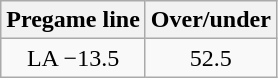<table class="wikitable">
<tr align="center">
<th style=>Pregame line</th>
<th style=>Over/under</th>
</tr>
<tr align="center">
<td>LA −13.5</td>
<td>52.5</td>
</tr>
</table>
